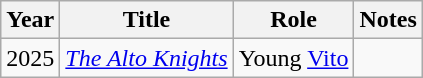<table class="wikitable sortable">
<tr>
<th>Year</th>
<th>Title</th>
<th>Role</th>
<th>Notes</th>
</tr>
<tr>
<td>2025</td>
<td><em><a href='#'>The Alto Knights</a></em></td>
<td>Young <a href='#'>Vito</a></td>
<td></td>
</tr>
</table>
